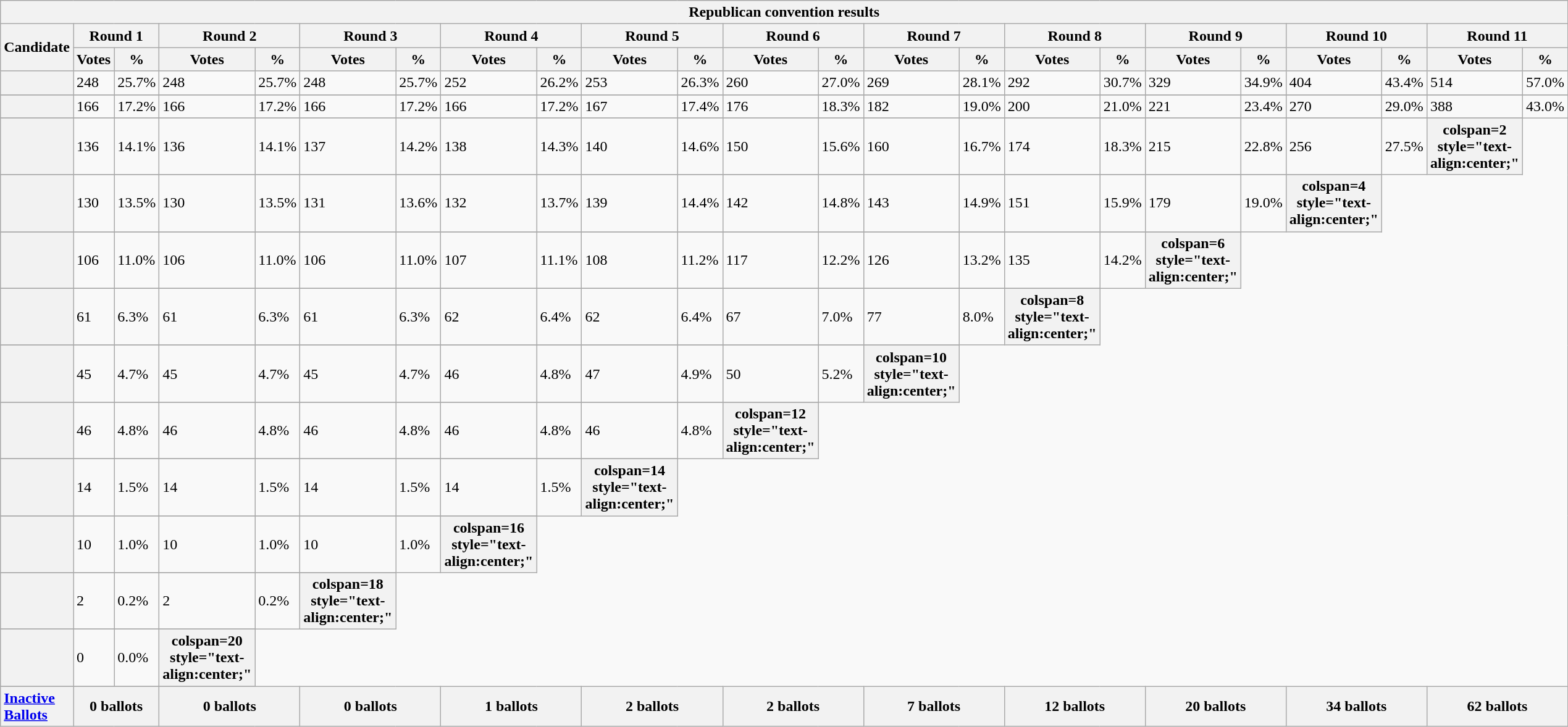<table class="wikitable sortable">
<tr>
<th colspan=" 23 ">Republican convention results</th>
</tr>
<tr style="background:#eee; text-align:center;">
<th rowspan=2 style="text-align:center;">Candidate</th>
<th colspan=2 style="text-align:center;">Round 1</th>
<th colspan=2 style="text-align:center;">Round 2</th>
<th colspan=2 style="text-align:center;">Round 3</th>
<th colspan=2 style="text-align:center;">Round 4</th>
<th colspan=2 style="text-align:center;">Round 5</th>
<th colspan=2 style="text-align:center;">Round 6</th>
<th colspan=2 style="text-align:center;">Round 7</th>
<th colspan=2 style="text-align:center;">Round 8</th>
<th colspan=2 style="text-align:center;">Round 9</th>
<th colspan=2 style="text-align:center;">Round 10</th>
<th colspan=2 style="text-align:center;">Round 11</th>
</tr>
<tr>
<th>Votes</th>
<th>%</th>
<th>Votes</th>
<th>%</th>
<th>Votes</th>
<th>%</th>
<th>Votes</th>
<th>%</th>
<th>Votes</th>
<th>%</th>
<th>Votes</th>
<th>%</th>
<th>Votes</th>
<th>%</th>
<th>Votes</th>
<th>%</th>
<th>Votes</th>
<th>%</th>
<th>Votes</th>
<th>%</th>
<th>Votes</th>
<th>%</th>
</tr>
<tr>
<th scope="row" style="text-align:left;"></th>
<td>248</td>
<td>25.7%</td>
<td>248</td>
<td>25.7%</td>
<td>248</td>
<td>25.7%</td>
<td>252</td>
<td>26.2%</td>
<td>253</td>
<td>26.3%</td>
<td>260</td>
<td>27.0%</td>
<td>269</td>
<td>28.1%</td>
<td>292</td>
<td>30.7%</td>
<td>329</td>
<td>34.9%</td>
<td>404</td>
<td>43.4%</td>
<td> 514</td>
<td> 57.0%</td>
</tr>
<tr>
</tr>
<tr>
<th scope="row" style="text-align:left;"></th>
<td>166</td>
<td>17.2%</td>
<td>166</td>
<td>17.2%</td>
<td>166</td>
<td>17.2%</td>
<td>166</td>
<td>17.2%</td>
<td>167</td>
<td>17.4%</td>
<td>176</td>
<td>18.3%</td>
<td>182</td>
<td>19.0%</td>
<td>200</td>
<td>21.0%</td>
<td>221</td>
<td>23.4%</td>
<td>270</td>
<td>29.0%</td>
<td>388</td>
<td>43.0%</td>
</tr>
<tr>
</tr>
<tr>
<th scope="row" style="text-align:left;"></th>
<td>136</td>
<td>14.1%</td>
<td>136</td>
<td>14.1%</td>
<td>137</td>
<td>14.2%</td>
<td>138</td>
<td>14.3%</td>
<td>140</td>
<td>14.6%</td>
<td>150</td>
<td>15.6%</td>
<td>160</td>
<td>16.7%</td>
<td>174</td>
<td>18.3%</td>
<td>215</td>
<td>22.8%</td>
<td>256</td>
<td>27.5%</td>
<th>colspan=2 style="text-align:center;" </th>
</tr>
<tr>
</tr>
<tr>
<th scope="row" style="text-align:left;"></th>
<td>130</td>
<td>13.5%</td>
<td>130</td>
<td>13.5%</td>
<td>131</td>
<td>13.6%</td>
<td>132</td>
<td>13.7%</td>
<td>139</td>
<td>14.4%</td>
<td>142</td>
<td>14.8%</td>
<td>143</td>
<td>14.9%</td>
<td>151</td>
<td>15.9%</td>
<td>179</td>
<td>19.0%</td>
<th>colspan=4 style="text-align:center;" </th>
</tr>
<tr>
</tr>
<tr>
<th scope="row" style="text-align:left;"></th>
<td>106</td>
<td>11.0%</td>
<td>106</td>
<td>11.0%</td>
<td>106</td>
<td>11.0%</td>
<td>107</td>
<td>11.1%</td>
<td>108</td>
<td>11.2%</td>
<td>117</td>
<td>12.2%</td>
<td>126</td>
<td>13.2%</td>
<td>135</td>
<td>14.2%</td>
<th>colspan=6 style="text-align:center;" </th>
</tr>
<tr>
</tr>
<tr>
<th scope="row" style="text-align:left;"></th>
<td>61</td>
<td>6.3%</td>
<td>61</td>
<td>6.3%</td>
<td>61</td>
<td>6.3%</td>
<td>62</td>
<td>6.4%</td>
<td>62</td>
<td>6.4%</td>
<td>67</td>
<td>7.0%</td>
<td>77</td>
<td>8.0%</td>
<th>colspan=8 style="text-align:center;" </th>
</tr>
<tr>
</tr>
<tr>
<th scope="row" style="text-align:left;"></th>
<td>45</td>
<td>4.7%</td>
<td>45</td>
<td>4.7%</td>
<td>45</td>
<td>4.7%</td>
<td>46</td>
<td>4.8%</td>
<td>47</td>
<td>4.9%</td>
<td>50</td>
<td>5.2%</td>
<th>colspan=10 style="text-align:center;" </th>
</tr>
<tr>
</tr>
<tr>
<th scope="row" style="text-align:left;"></th>
<td>46</td>
<td>4.8%</td>
<td>46</td>
<td>4.8%</td>
<td>46</td>
<td>4.8%</td>
<td>46</td>
<td>4.8%</td>
<td>46</td>
<td>4.8%</td>
<th>colspan=12 style="text-align:center;" </th>
</tr>
<tr>
</tr>
<tr>
<th scope="row" style="text-align:left;"></th>
<td>14</td>
<td>1.5%</td>
<td>14</td>
<td>1.5%</td>
<td>14</td>
<td>1.5%</td>
<td>14</td>
<td>1.5%</td>
<th>colspan=14 style="text-align:center;" </th>
</tr>
<tr>
</tr>
<tr>
<th scope="row" style="text-align:left;"></th>
<td>10</td>
<td>1.0%</td>
<td>10</td>
<td>1.0%</td>
<td>10</td>
<td>1.0%</td>
<th>colspan=16 style="text-align:center;" </th>
</tr>
<tr>
</tr>
<tr>
<th scope="row" style="text-align:left;"></th>
<td>2</td>
<td>0.2%</td>
<td>2</td>
<td>0.2%</td>
<th>colspan=18 style="text-align:center;" </th>
</tr>
<tr>
</tr>
<tr>
<th scope="row" style="text-align:left;"></th>
<td>0</td>
<td>0.0%</td>
<th>colspan=20 style="text-align:center;" </th>
</tr>
<tr>
</tr>
<tr>
<th scope="row" style="text-align:left;"><a href='#'>Inactive Ballots</a></th>
<th colspan="2">0 ballots</th>
<th colspan="2">0 ballots</th>
<th colspan="2">0 ballots</th>
<th colspan="2">1 ballots</th>
<th colspan="2">2 ballots</th>
<th colspan="2">2 ballots</th>
<th colspan="2">7 ballots</th>
<th colspan="2">12 ballots</th>
<th colspan="2">20 ballots</th>
<th colspan="2">34 ballots</th>
<th colspan="2">62 ballots</th>
</tr>
</table>
